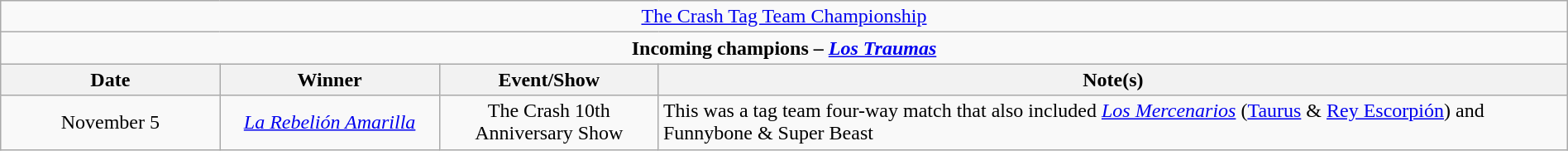<table class="wikitable" style="text-align:center; width:100%;">
<tr>
<td colspan="4" style="text-align: center;"><a href='#'>The Crash Tag Team Championship</a></td>
</tr>
<tr>
<td colspan="4" style="text-align: center;"><strong>Incoming champions – <em><a href='#'>Los Traumas</a></em> </strong></td>
</tr>
<tr>
<th width=14%>Date</th>
<th width=14%>Winner</th>
<th width=14%>Event/Show</th>
<th width=58%>Note(s)</th>
</tr>
<tr>
<td>November 5</td>
<td><em><a href='#'>La Rebelión Amarilla</a></em><br></td>
<td>The Crash 10th Anniversary Show</td>
<td align=left>This was a tag team four-way match that also included <em><a href='#'>Los Mercenarios</a></em> (<a href='#'>Taurus</a> & <a href='#'>Rey Escorpión</a>) and Funnybone & Super Beast</td>
</tr>
</table>
